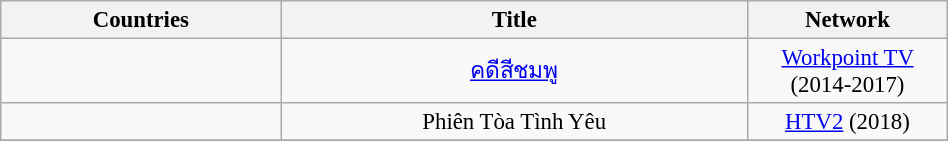<table class="wikitable" style="text-align:center; font-size:95%; line-height:18px; width:50%;">
<tr>
<th width="15%">Countries</th>
<th width="25%">Title</th>
<th width="10%">Network</th>
</tr>
<tr>
<td align="left"><strong></strong></td>
<td><a href='#'>คดีสีชมพู</a></td>
<td><a href='#'>Workpoint TV</a> (2014-2017)</td>
</tr>
<tr>
<td align="left"><strong></strong></td>
<td>Phiên Tòa Tình Yêu</td>
<td><a href='#'>HTV2</a> (2018)</td>
</tr>
<tr>
</tr>
</table>
